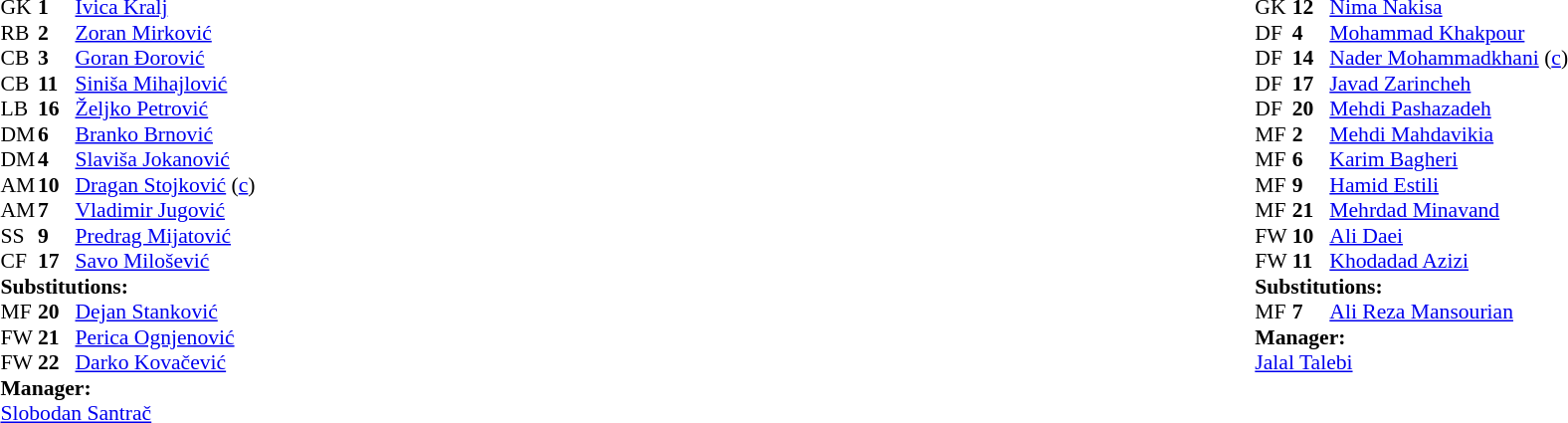<table width="100%">
<tr>
<td valign="top" width="50%"><br><table style="font-size: 90%" cellspacing="0" cellpadding="0">
<tr>
<th width="25"></th>
<th width="25"></th>
</tr>
<tr>
<td>GK</td>
<td><strong>1</strong></td>
<td><a href='#'>Ivica Kralj</a></td>
</tr>
<tr>
<td>RB</td>
<td><strong>2</strong></td>
<td><a href='#'>Zoran Mirković</a></td>
</tr>
<tr>
<td>CB</td>
<td><strong>3</strong></td>
<td><a href='#'>Goran Đorović</a></td>
</tr>
<tr>
<td>CB</td>
<td><strong>11</strong></td>
<td><a href='#'>Siniša Mihajlović</a></td>
</tr>
<tr>
<td>LB</td>
<td><strong>16</strong></td>
<td><a href='#'>Željko Petrović</a></td>
<td></td>
</tr>
<tr>
<td>DM</td>
<td><strong>6</strong></td>
<td><a href='#'>Branko Brnović</a></td>
<td></td>
<td></td>
</tr>
<tr>
<td>DM</td>
<td><strong>4</strong></td>
<td><a href='#'>Slaviša Jokanović</a></td>
</tr>
<tr>
<td>AM</td>
<td><strong>10</strong></td>
<td><a href='#'>Dragan Stojković</a> (<a href='#'>c</a>)</td>
<td></td>
<td></td>
</tr>
<tr>
<td>AM</td>
<td><strong>7</strong></td>
<td><a href='#'>Vladimir Jugović</a></td>
</tr>
<tr>
<td>SS</td>
<td><strong>9</strong></td>
<td><a href='#'>Predrag Mijatović</a></td>
</tr>
<tr>
<td>CF</td>
<td><strong>17</strong></td>
<td><a href='#'>Savo Milošević</a></td>
<td></td>
<td></td>
</tr>
<tr>
<td colspan=3><strong>Substitutions:</strong></td>
</tr>
<tr>
<td>MF</td>
<td><strong>20</strong></td>
<td><a href='#'>Dejan Stanković</a></td>
<td></td>
<td></td>
</tr>
<tr>
<td>FW</td>
<td><strong>21</strong></td>
<td><a href='#'>Perica Ognjenović</a></td>
<td></td>
<td></td>
</tr>
<tr>
<td>FW</td>
<td><strong>22</strong></td>
<td><a href='#'>Darko Kovačević</a></td>
<td></td>
<td></td>
</tr>
<tr>
<td colspan=3><strong>Manager:</strong></td>
</tr>
<tr>
<td colspan="4"><a href='#'>Slobodan Santrač</a></td>
</tr>
</table>
</td>
<td valign="top"></td>
<td valign="top" width="50%"><br><table style="font-size: 90%" cellspacing="0" cellpadding="0" align="center">
<tr>
<th width="25"></th>
<th width="25"></th>
</tr>
<tr>
<td>GK</td>
<td><strong>12</strong></td>
<td><a href='#'>Nima Nakisa</a></td>
</tr>
<tr>
<td>DF</td>
<td><strong>4</strong></td>
<td><a href='#'>Mohammad Khakpour</a></td>
</tr>
<tr>
<td>DF</td>
<td><strong>14</strong></td>
<td><a href='#'>Nader Mohammadkhani</a> (<a href='#'>c</a>)</td>
</tr>
<tr>
<td>DF</td>
<td><strong>17</strong></td>
<td><a href='#'>Javad Zarincheh</a></td>
</tr>
<tr>
<td>DF</td>
<td><strong>20</strong></td>
<td><a href='#'>Mehdi Pashazadeh</a></td>
</tr>
<tr>
<td>MF</td>
<td><strong>2</strong></td>
<td><a href='#'>Mehdi Mahdavikia</a></td>
</tr>
<tr>
<td>MF</td>
<td><strong>6</strong></td>
<td><a href='#'>Karim Bagheri</a></td>
</tr>
<tr>
<td>MF</td>
<td><strong>9</strong></td>
<td><a href='#'>Hamid Estili</a></td>
<td></td>
<td></td>
</tr>
<tr>
<td>MF</td>
<td><strong>21</strong></td>
<td><a href='#'>Mehrdad Minavand</a></td>
</tr>
<tr>
<td>FW</td>
<td><strong>10</strong></td>
<td><a href='#'>Ali Daei</a></td>
</tr>
<tr>
<td>FW</td>
<td><strong>11</strong></td>
<td><a href='#'>Khodadad Azizi</a></td>
</tr>
<tr>
<td colspan=3><strong>Substitutions:</strong></td>
</tr>
<tr>
<td>MF</td>
<td><strong>7</strong></td>
<td><a href='#'>Ali Reza Mansourian</a></td>
<td></td>
<td></td>
</tr>
<tr>
<td colspan=3><strong>Manager:</strong></td>
</tr>
<tr>
<td colspan="4"><a href='#'>Jalal Talebi</a></td>
</tr>
</table>
</td>
</tr>
</table>
